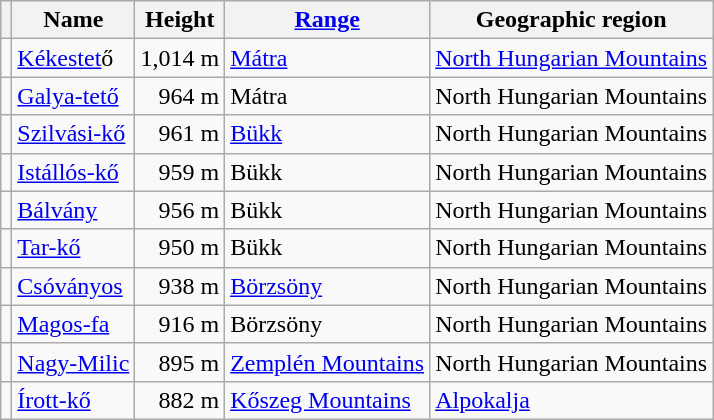<table class="wikitable sortable">
<tr>
<th></th>
<th>Name</th>
<th>Height</th>
<th><a href='#'>Range</a></th>
<th>Geographic region</th>
</tr>
<tr>
<td style="text-align:right"></td>
<td><a href='#'>Kékestet</a>ő</td>
<td style="text-align:right">1,014 m</td>
<td><a href='#'>Mátra</a></td>
<td><a href='#'>North Hungarian Mountains</a></td>
</tr>
<tr>
<td style="text-align:right"></td>
<td><a href='#'>Galya-tető</a></td>
<td style="text-align:right">964 m</td>
<td>Mátra</td>
<td>North Hungarian Mountains</td>
</tr>
<tr>
<td style="text-align:right"></td>
<td><a href='#'>Szilvási-kő</a></td>
<td style="text-align:right">961 m</td>
<td><a href='#'>Bükk</a></td>
<td>North Hungarian Mountains</td>
</tr>
<tr>
<td style="text-align:right"></td>
<td><a href='#'>Istállós-kő</a></td>
<td style="text-align:right">959 m</td>
<td>Bükk</td>
<td>North Hungarian Mountains</td>
</tr>
<tr>
<td style="text-align:right"></td>
<td><a href='#'>Bálvány</a></td>
<td style="text-align:right">956 m</td>
<td>Bükk</td>
<td>North Hungarian Mountains</td>
</tr>
<tr>
<td style="text-align:right"></td>
<td><a href='#'>Tar-kő</a></td>
<td style="text-align:right">950 m</td>
<td>Bükk</td>
<td>North Hungarian Mountains</td>
</tr>
<tr>
<td style="text-align:right"></td>
<td><a href='#'>Csóványos</a></td>
<td style="text-align:right">938 m</td>
<td><a href='#'>Börzsöny</a></td>
<td>North Hungarian Mountains</td>
</tr>
<tr>
<td style="text-align:right"></td>
<td><a href='#'>Magos-fa</a></td>
<td style="text-align:right">916 m</td>
<td>Börzsöny</td>
<td>North Hungarian Mountains</td>
</tr>
<tr>
<td style="text-align:right"></td>
<td><a href='#'>Nagy-Milic</a></td>
<td style="text-align:right">895 m</td>
<td><a href='#'>Zemplén Mountains</a></td>
<td>North Hungarian Mountains</td>
</tr>
<tr>
<td style="text-align:right"></td>
<td><a href='#'>Írott-kő</a></td>
<td style="text-align:right">882 m</td>
<td><a href='#'>Kőszeg Mountains</a></td>
<td><a href='#'>Alpokalja</a></td>
</tr>
</table>
